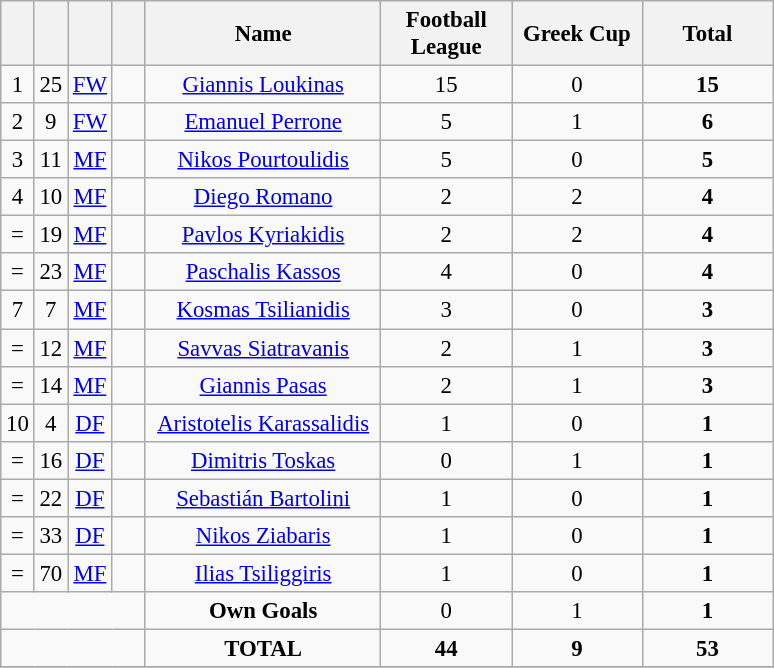<table class="wikitable" style="font-size: 95%; text-align: center;">
<tr>
<th width=15></th>
<th width=15></th>
<th width=15></th>
<th width=15></th>
<th width=150>Name</th>
<th width=80>Football League</th>
<th width=80>Greek Cup</th>
<th width=80><strong>Total</strong></th>
</tr>
<tr>
<td>1</td>
<td>25</td>
<td><a href='#'>FW</a></td>
<td></td>
<td><a href='#'>Giannis Loukinas</a></td>
<td>15</td>
<td>0</td>
<td><strong>15</strong></td>
</tr>
<tr>
<td>2</td>
<td>9</td>
<td><a href='#'>FW</a></td>
<td></td>
<td><a href='#'>Emanuel Perrone</a></td>
<td>5</td>
<td>1</td>
<td><strong>6</strong></td>
</tr>
<tr>
<td>3</td>
<td>11</td>
<td><a href='#'>MF</a></td>
<td></td>
<td><a href='#'>Nikos Pourtoulidis</a></td>
<td>5</td>
<td>0</td>
<td><strong>5</strong></td>
</tr>
<tr>
<td>4</td>
<td>10</td>
<td><a href='#'>MF</a></td>
<td></td>
<td><a href='#'>Diego Romano</a></td>
<td>2</td>
<td>2</td>
<td><strong>4</strong></td>
</tr>
<tr>
<td>=</td>
<td>19</td>
<td><a href='#'>MF</a></td>
<td></td>
<td><a href='#'>Pavlos Kyriakidis</a></td>
<td>2</td>
<td>2</td>
<td><strong>4</strong></td>
</tr>
<tr>
<td>=</td>
<td>23</td>
<td><a href='#'>MF</a></td>
<td></td>
<td><a href='#'>Paschalis Kassos</a></td>
<td>4</td>
<td>0</td>
<td><strong>4</strong></td>
</tr>
<tr>
<td>7</td>
<td>7</td>
<td><a href='#'>MF</a></td>
<td></td>
<td><a href='#'>Kosmas Tsilianidis</a></td>
<td>3</td>
<td>0</td>
<td><strong>3</strong></td>
</tr>
<tr>
<td>=</td>
<td>12</td>
<td><a href='#'>MF</a></td>
<td></td>
<td><a href='#'>Savvas Siatravanis</a></td>
<td>2</td>
<td>1</td>
<td><strong>3</strong></td>
</tr>
<tr>
<td>=</td>
<td>14</td>
<td><a href='#'>MF</a></td>
<td></td>
<td><a href='#'>Giannis Pasas</a></td>
<td>2</td>
<td>1</td>
<td><strong>3</strong></td>
</tr>
<tr>
<td>10</td>
<td>4</td>
<td><a href='#'>DF</a></td>
<td></td>
<td><a href='#'>Aristotelis Karassalidis</a></td>
<td>1</td>
<td>0</td>
<td><strong>1</strong></td>
</tr>
<tr>
<td>=</td>
<td>16</td>
<td><a href='#'>DF</a></td>
<td></td>
<td><a href='#'>Dimitris Toskas</a></td>
<td>0</td>
<td>1</td>
<td><strong>1</strong></td>
</tr>
<tr>
<td>=</td>
<td>22</td>
<td><a href='#'>DF</a></td>
<td></td>
<td><a href='#'>Sebastián Bartolini</a></td>
<td>1</td>
<td>0</td>
<td><strong>1</strong></td>
</tr>
<tr>
<td>=</td>
<td>33</td>
<td><a href='#'>DF</a></td>
<td></td>
<td><a href='#'>Nikos Ziabaris</a></td>
<td>1</td>
<td>0</td>
<td><strong>1</strong></td>
</tr>
<tr>
<td>=</td>
<td>70</td>
<td><a href='#'>MF</a></td>
<td></td>
<td><a href='#'>Ilias Tsiliggiris</a></td>
<td>1</td>
<td>0</td>
<td><strong>1</strong></td>
</tr>
<tr>
<td colspan="4"></td>
<td><strong>Own Goals</strong></td>
<td>0</td>
<td>1</td>
<td><strong>1</strong></td>
</tr>
<tr>
<td colspan="4"></td>
<td><strong>TOTAL</strong></td>
<td><strong>44</strong></td>
<td><strong>9</strong></td>
<td><strong>53</strong></td>
</tr>
<tr>
</tr>
</table>
